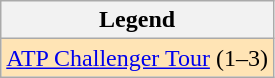<table class="wikitable">
<tr>
<th>Legend</th>
</tr>
<tr style="background:moccasin">
<td><a href='#'>ATP Challenger Tour</a> (1–3)</td>
</tr>
</table>
